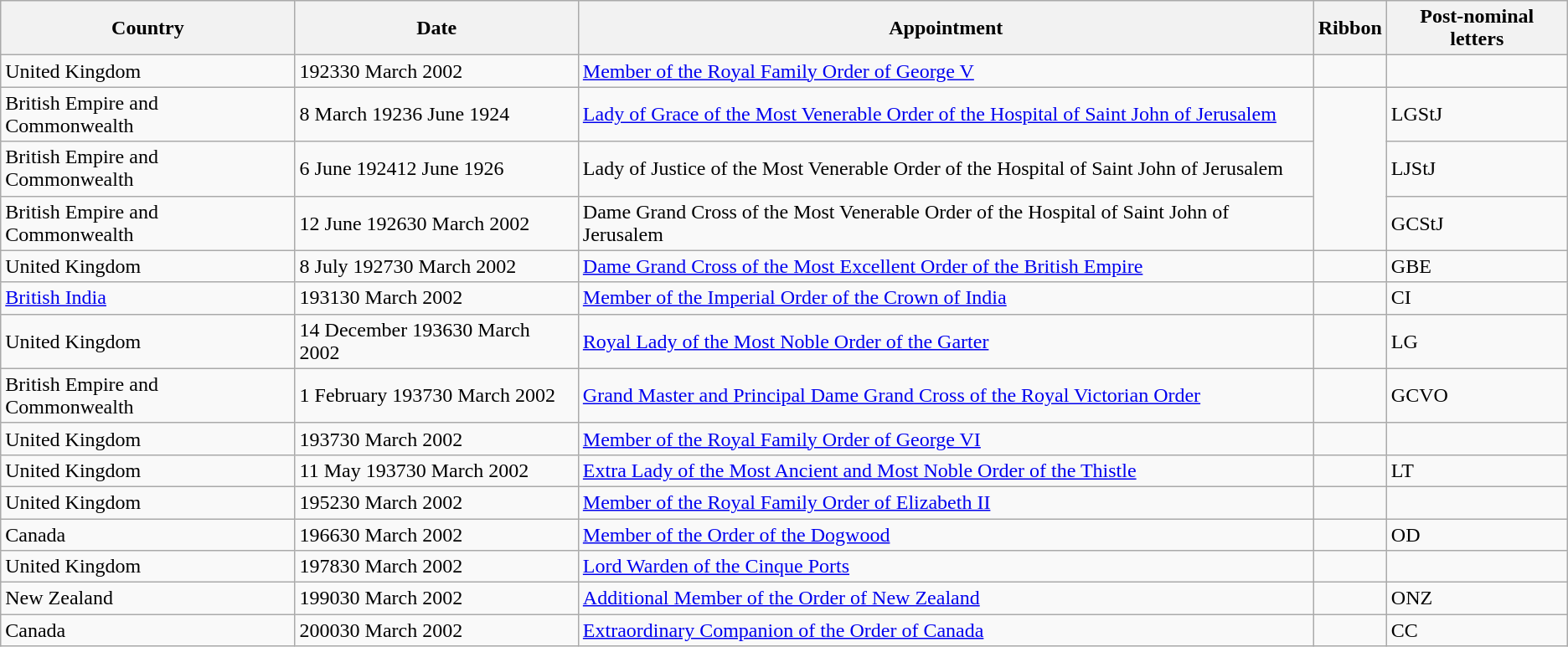<table class="wikitable">
<tr>
<th>Country</th>
<th>Date</th>
<th>Appointment</th>
<th>Ribbon</th>
<th>Post-nominal letters</th>
</tr>
<tr>
<td> United Kingdom</td>
<td>192330 March 2002</td>
<td><a href='#'>Member of the Royal Family Order of George V</a></td>
<td></td>
<td></td>
</tr>
<tr>
<td> British Empire and Commonwealth</td>
<td>8 March 19236 June 1924</td>
<td><a href='#'>Lady of Grace of the Most Venerable Order of the Hospital of Saint John of Jerusalem</a></td>
<td rowspan="3"></td>
<td>LGStJ</td>
</tr>
<tr>
<td> British Empire and Commonwealth</td>
<td>6 June 192412 June 1926</td>
<td>Lady of Justice of the Most Venerable Order of the Hospital of Saint John of Jerusalem</td>
<td>LJStJ</td>
</tr>
<tr>
<td> British Empire and Commonwealth</td>
<td>12 June 192630 March 2002</td>
<td>Dame Grand Cross of the Most Venerable Order of the Hospital of Saint John of Jerusalem</td>
<td>GCStJ</td>
</tr>
<tr>
<td> United Kingdom</td>
<td>8 July 192730 March 2002</td>
<td><a href='#'>Dame Grand Cross of the Most Excellent Order of the British Empire</a></td>
<td></td>
<td>GBE</td>
</tr>
<tr>
<td> <a href='#'>British India</a></td>
<td>193130 March 2002</td>
<td><a href='#'>Member of the Imperial Order of the Crown of India</a></td>
<td></td>
<td>CI</td>
</tr>
<tr>
<td> United Kingdom</td>
<td>14 December 193630 March 2002</td>
<td><a href='#'>Royal Lady of the Most Noble Order of the Garter</a></td>
<td></td>
<td>LG</td>
</tr>
<tr>
<td> British Empire and Commonwealth</td>
<td>1 February 193730 March 2002</td>
<td><a href='#'>Grand Master and Principal Dame Grand Cross of the Royal Victorian Order</a></td>
<td></td>
<td>GCVO</td>
</tr>
<tr>
<td> United Kingdom</td>
<td>193730 March 2002</td>
<td><a href='#'>Member of the Royal Family Order of George VI</a></td>
<td></td>
<td></td>
</tr>
<tr>
<td> United Kingdom</td>
<td>11 May 193730 March 2002</td>
<td><a href='#'>Extra Lady of the Most Ancient and Most Noble Order of the Thistle</a></td>
<td></td>
<td>LT</td>
</tr>
<tr>
<td> United Kingdom</td>
<td>195230 March 2002</td>
<td><a href='#'>Member of the Royal Family Order of Elizabeth II</a></td>
<td></td>
<td></td>
</tr>
<tr>
<td> Canada</td>
<td>196630 March 2002</td>
<td><a href='#'>Member of the Order of the Dogwood</a></td>
<td></td>
<td>OD</td>
</tr>
<tr>
<td> United Kingdom</td>
<td>197830 March 2002</td>
<td><a href='#'>Lord Warden of the Cinque Ports</a></td>
<td></td>
<td></td>
</tr>
<tr>
<td> New Zealand</td>
<td>199030 March 2002</td>
<td><a href='#'>Additional Member of the Order of New Zealand</a></td>
<td></td>
<td>ONZ</td>
</tr>
<tr>
<td> Canada</td>
<td>200030 March 2002</td>
<td><a href='#'>Extraordinary Companion of the Order of Canada</a></td>
<td></td>
<td>CC</td>
</tr>
</table>
